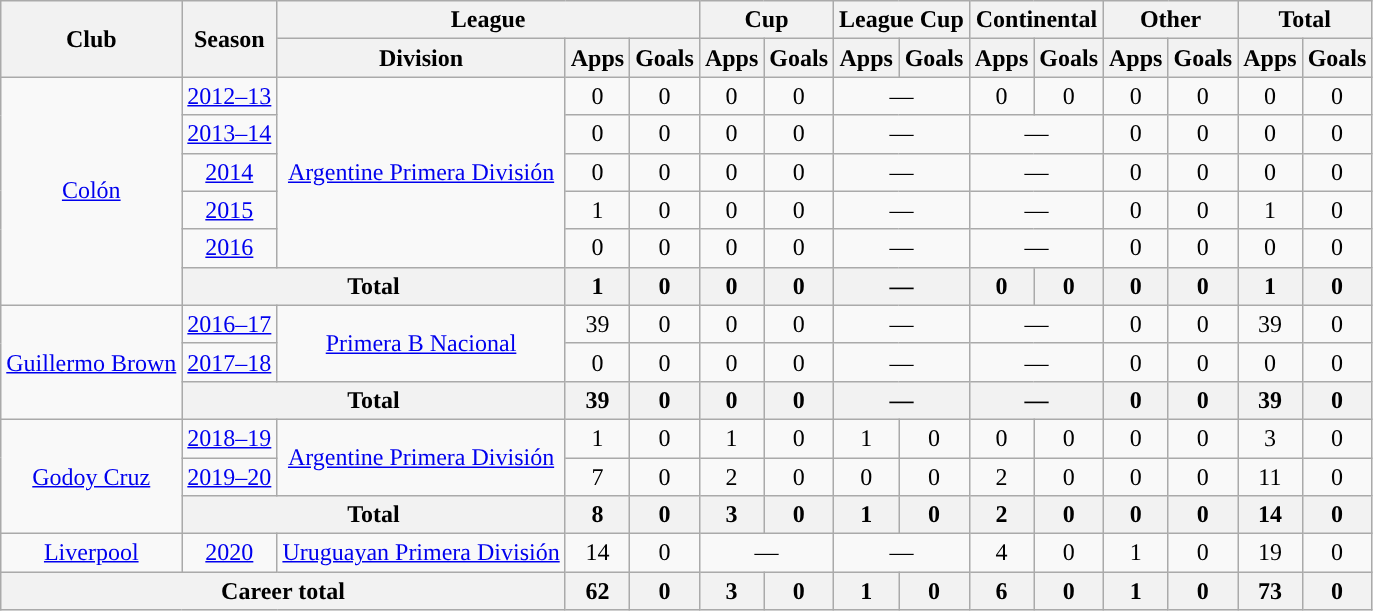<table class="wikitable" style="text-align:center">
<tr>
<th rowspan="2">Club</th>
<th rowspan="2">Season</th>
<th colspan="3">League</th>
<th colspan="2">Cup</th>
<th colspan="2">League Cup</th>
<th colspan="2">Continental</th>
<th colspan="2">Other</th>
<th colspan="2">Total</th>
</tr>
<tr>
<th>Division</th>
<th>Apps</th>
<th>Goals</th>
<th>Apps</th>
<th>Goals</th>
<th>Apps</th>
<th>Goals</th>
<th>Apps</th>
<th>Goals</th>
<th>Apps</th>
<th>Goals</th>
<th>Apps</th>
<th>Goals</th>
</tr>
<tr>
<td rowspan="6"><a href='#'>Colón</a></td>
<td><a href='#'>2012–13</a></td>
<td rowspan="5"><a href='#'>Argentine Primera División</a></td>
<td>0</td>
<td>0</td>
<td>0</td>
<td>0</td>
<td colspan="2">—</td>
<td>0</td>
<td>0</td>
<td>0</td>
<td>0</td>
<td>0</td>
<td>0</td>
</tr>
<tr>
<td><a href='#'>2013–14</a></td>
<td>0</td>
<td>0</td>
<td>0</td>
<td>0</td>
<td colspan="2">—</td>
<td colspan="2">—</td>
<td>0</td>
<td>0</td>
<td>0</td>
<td>0</td>
</tr>
<tr>
<td><a href='#'>2014</a></td>
<td>0</td>
<td>0</td>
<td>0</td>
<td>0</td>
<td colspan="2">—</td>
<td colspan="2">—</td>
<td>0</td>
<td>0</td>
<td>0</td>
<td>0</td>
</tr>
<tr>
<td><a href='#'>2015</a></td>
<td>1</td>
<td>0</td>
<td>0</td>
<td>0</td>
<td colspan="2">—</td>
<td colspan="2">—</td>
<td>0</td>
<td>0</td>
<td>1</td>
<td>0</td>
</tr>
<tr>
<td><a href='#'>2016</a></td>
<td>0</td>
<td>0</td>
<td>0</td>
<td>0</td>
<td colspan="2">—</td>
<td colspan="2">—</td>
<td>0</td>
<td>0</td>
<td>0</td>
<td>0</td>
</tr>
<tr>
<th colspan="2">Total</th>
<th>1</th>
<th>0</th>
<th>0</th>
<th>0</th>
<th colspan="2">—</th>
<th>0</th>
<th>0</th>
<th>0</th>
<th>0</th>
<th>1</th>
<th>0</th>
</tr>
<tr>
<td rowspan="3"><a href='#'>Guillermo Brown</a></td>
<td><a href='#'>2016–17</a></td>
<td rowspan="2"><a href='#'>Primera B Nacional</a></td>
<td>39</td>
<td>0</td>
<td>0</td>
<td>0</td>
<td colspan="2">—</td>
<td colspan="2">—</td>
<td>0</td>
<td>0</td>
<td>39</td>
<td>0</td>
</tr>
<tr>
<td><a href='#'>2017–18</a></td>
<td>0</td>
<td>0</td>
<td>0</td>
<td>0</td>
<td colspan="2">—</td>
<td colspan="2">—</td>
<td>0</td>
<td>0</td>
<td>0</td>
<td>0</td>
</tr>
<tr>
<th colspan="2">Total</th>
<th>39</th>
<th>0</th>
<th>0</th>
<th>0</th>
<th colspan="2">—</th>
<th colspan="2">—</th>
<th>0</th>
<th>0</th>
<th>39</th>
<th>0</th>
</tr>
<tr>
<td rowspan="3"><a href='#'>Godoy Cruz</a></td>
<td><a href='#'>2018–19</a></td>
<td rowspan="2"><a href='#'>Argentine Primera División</a></td>
<td>1</td>
<td>0</td>
<td>1</td>
<td>0</td>
<td>1</td>
<td>0</td>
<td>0</td>
<td>0</td>
<td>0</td>
<td>0</td>
<td>3</td>
<td>0</td>
</tr>
<tr>
<td><a href='#'>2019–20</a></td>
<td>7</td>
<td>0</td>
<td>2</td>
<td>0</td>
<td>0</td>
<td>0</td>
<td>2</td>
<td>0</td>
<td>0</td>
<td>0</td>
<td>11</td>
<td>0</td>
</tr>
<tr>
<th colspan="2">Total</th>
<th>8</th>
<th>0</th>
<th>3</th>
<th>0</th>
<th>1</th>
<th>0</th>
<th>2</th>
<th>0</th>
<th>0</th>
<th>0</th>
<th>14</th>
<th>0</th>
</tr>
<tr>
<td rowspan="1"><a href='#'>Liverpool</a></td>
<td><a href='#'>2020</a></td>
<td rowspan="1"><a href='#'>Uruguayan Primera División</a></td>
<td>14</td>
<td>0</td>
<td colspan="2">—</td>
<td colspan="2">—</td>
<td>4</td>
<td>0</td>
<td>1</td>
<td>0</td>
<td>19</td>
<td>0</td>
</tr>
<tr>
<th colspan="3">Career total</th>
<th>62</th>
<th>0</th>
<th>3</th>
<th>0</th>
<th>1</th>
<th>0</th>
<th>6</th>
<th>0</th>
<th>1</th>
<th>0</th>
<th>73</th>
<th>0</th>
</tr>
</table>
